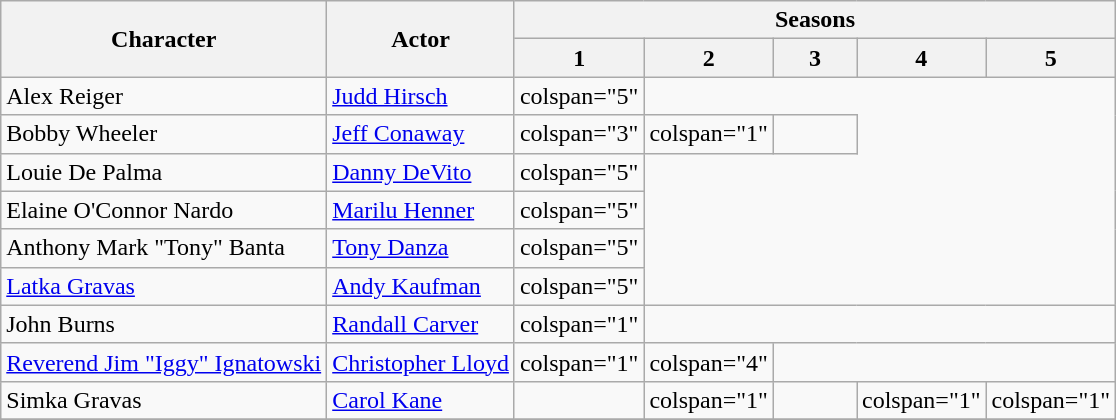<table class="wikitable plainrowheaders" style="white-space:nowrap;">
<tr>
<th scope="col" rowspan="2">Character</th>
<th scope="col" rowspan="2">Actor</th>
<th scope="col" colspan="11">Seasons</th>
</tr>
<tr>
<th scope="col" style="width:3em;">1</th>
<th scope="col" style="width:3em;">2</th>
<th scope="col" style="width:3em;">3</th>
<th scope="col" style="width:3em;">4</th>
<th scope="col" style="width:3em;">5</th>
</tr>
<tr>
<td scope="row">Alex Reiger</td>
<td><a href='#'>Judd Hirsch</a></td>
<td>colspan="5" </td>
</tr>
<tr>
<td scope="row">Bobby Wheeler</td>
<td><a href='#'>Jeff Conaway</a></td>
<td>colspan="3" </td>
<td>colspan="1" </td>
<td colspan="1"></td>
</tr>
<tr>
<td scope="row">Louie De Palma</td>
<td><a href='#'>Danny DeVito</a></td>
<td>colspan="5" </td>
</tr>
<tr>
<td scope="row">Elaine O'Connor Nardo</td>
<td><a href='#'>Marilu Henner</a></td>
<td>colspan="5" </td>
</tr>
<tr>
<td scope="row">Anthony Mark "Tony" Banta</td>
<td><a href='#'>Tony Danza</a></td>
<td>colspan="5" </td>
</tr>
<tr>
<td scope="row"><a href='#'>Latka Gravas</a></td>
<td><a href='#'>Andy Kaufman</a></td>
<td>colspan="5" </td>
</tr>
<tr>
<td scope="row">John Burns</td>
<td><a href='#'>Randall Carver</a></td>
<td>colspan="1" </td>
<td colspan="4"></td>
</tr>
<tr>
<td scope="row"><a href='#'>Reverend Jim "Iggy" Ignatowski</a></td>
<td><a href='#'>Christopher Lloyd</a></td>
<td>colspan="1" </td>
<td>colspan="4" </td>
</tr>
<tr>
<td scope="row">Simka Gravas</td>
<td><a href='#'>Carol Kane</a></td>
<td colspan="1"></td>
<td>colspan="1" </td>
<td colspan="1"></td>
<td>colspan="1" </td>
<td>colspan="1" </td>
</tr>
<tr>
</tr>
</table>
